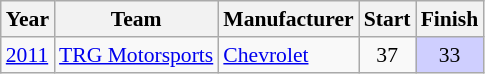<table class="wikitable" style="font-size: 90%;">
<tr>
<th>Year</th>
<th>Team</th>
<th>Manufacturer</th>
<th>Start</th>
<th>Finish</th>
</tr>
<tr>
<td><a href='#'>2011</a></td>
<td rowspan=3><a href='#'>TRG Motorsports</a></td>
<td rowspan=3><a href='#'>Chevrolet</a></td>
<td align=center>37</td>
<td align=center style="background:#CFCFFF;">33</td>
</tr>
</table>
